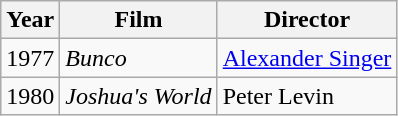<table class="wikitable">
<tr>
<th>Year</th>
<th>Film</th>
<th>Director</th>
</tr>
<tr>
<td>1977</td>
<td><em>Bunco</em></td>
<td><a href='#'>Alexander Singer</a></td>
</tr>
<tr>
<td>1980</td>
<td><em>Joshua's World</em></td>
<td>Peter Levin</td>
</tr>
</table>
